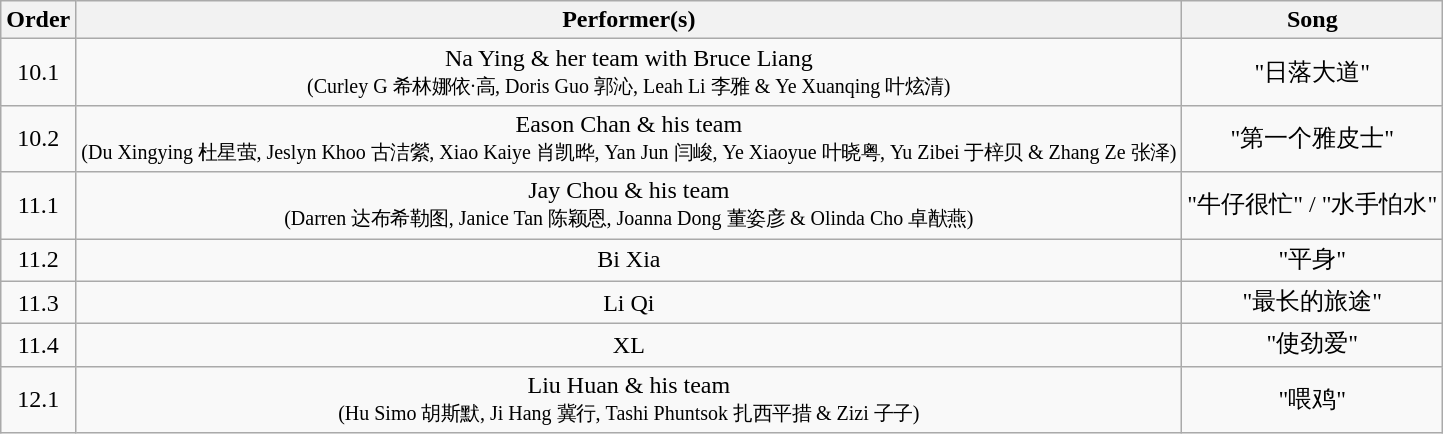<table class="wikitable" style="text-align:center;">
<tr>
<th>Order</th>
<th>Performer(s)</th>
<th>Song</th>
</tr>
<tr>
<td>10.1</td>
<td>Na Ying & her team with Bruce Liang<br><small>(Curley G 希林娜依·高, Doris Guo 郭沁, Leah Li 李雅 & Ye Xuanqing 叶炫清)</small></td>
<td>"日落大道"</td>
</tr>
<tr>
<td>10.2</td>
<td>Eason Chan & his team <br><small>(Du Xingying 杜星萤, Jeslyn Khoo 古洁縈, Xiao Kaiye 肖凯晔, Yan Jun 闫峻, Ye Xiaoyue 叶晓粤, Yu Zibei 于梓贝 & Zhang Ze 张泽)</small></td>
<td>"第一个雅皮士"</td>
</tr>
<tr>
<td>11.1</td>
<td>Jay Chou & his team <br><small>(Darren 达布希勒图, Janice Tan 陈颖恩, Joanna Dong 董姿彦 & Olinda Cho 卓猷燕)</small></td>
<td>"牛仔很忙" / "水手怕水"</td>
</tr>
<tr>
<td>11.2</td>
<td>Bi Xia</td>
<td>"平身"</td>
</tr>
<tr>
<td>11.3</td>
<td>Li Qi</td>
<td>"最长的旅途"</td>
</tr>
<tr>
<td>11.4</td>
<td>XL</td>
<td>"使劲爱"</td>
</tr>
<tr>
<td>12.1</td>
<td>Liu Huan & his team <br><small>(Hu Simo 胡斯默, Ji Hang 冀行, Tashi Phuntsok 扎西平措 & Zizi 子子)</small></td>
<td>"喂鸡"</td>
</tr>
</table>
